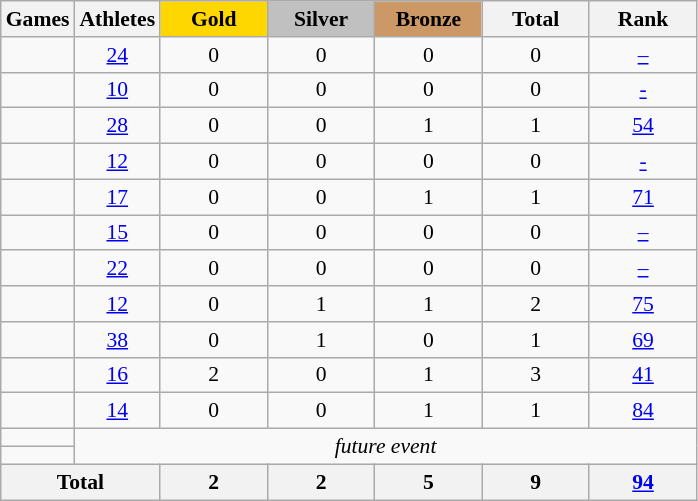<table class="wikitable" style="text-align:center; font-size:90%;">
<tr>
<th>Games</th>
<th>Athletes</th>
<td style="background:gold; width:4.5em; font-weight:bold;">Gold</td>
<td style="background:silver; width:4.5em; font-weight:bold;">Silver</td>
<td style="background:#cc9966; width:4.5em; font-weight:bold;">Bronze</td>
<th style="width:4.5em; font-weight:bold;">Total</th>
<th style="width:4.5em; font-weight:bold;">Rank</th>
</tr>
<tr>
<td align=left></td>
<td><a href='#'>24</a></td>
<td>0</td>
<td>0</td>
<td>0</td>
<td>0</td>
<td><a href='#'>–</a></td>
</tr>
<tr>
<td align=left></td>
<td><a href='#'>10</a></td>
<td>0</td>
<td>0</td>
<td>0</td>
<td>0</td>
<td><a href='#'>-</a></td>
</tr>
<tr>
<td align=left></td>
<td><a href='#'>28</a></td>
<td>0</td>
<td>0</td>
<td>1</td>
<td>1</td>
<td><a href='#'>54</a></td>
</tr>
<tr>
<td align=left></td>
<td><a href='#'>12</a></td>
<td>0</td>
<td>0</td>
<td>0</td>
<td>0</td>
<td><a href='#'>-</a></td>
</tr>
<tr>
<td align=left></td>
<td><a href='#'>17</a></td>
<td>0</td>
<td>0</td>
<td>1</td>
<td>1</td>
<td><a href='#'>71</a></td>
</tr>
<tr>
<td align=left></td>
<td><a href='#'>15</a></td>
<td>0</td>
<td>0</td>
<td>0</td>
<td>0</td>
<td><a href='#'>–</a></td>
</tr>
<tr>
<td align=left></td>
<td><a href='#'>22</a></td>
<td>0</td>
<td>0</td>
<td>0</td>
<td>0</td>
<td><a href='#'>–</a></td>
</tr>
<tr>
<td align=left></td>
<td><a href='#'>12</a></td>
<td>0</td>
<td>1</td>
<td>1</td>
<td>2</td>
<td><a href='#'>75</a></td>
</tr>
<tr>
<td align=left></td>
<td><a href='#'>38</a></td>
<td>0</td>
<td>1</td>
<td>0</td>
<td>1</td>
<td><a href='#'>69</a></td>
</tr>
<tr>
<td align=left></td>
<td><a href='#'>16</a></td>
<td>2</td>
<td>0</td>
<td>1</td>
<td>3</td>
<td><a href='#'>41</a></td>
</tr>
<tr>
<td align=left></td>
<td><a href='#'>14</a></td>
<td>0</td>
<td>0</td>
<td>1</td>
<td>1</td>
<td><a href='#'>84</a></td>
</tr>
<tr>
<td align=left></td>
<td colspan=6; rowspan=2><em>future event</em></td>
</tr>
<tr>
<td align=left></td>
</tr>
<tr>
<th colspan=2>Total</th>
<th>2</th>
<th>2</th>
<th>5</th>
<th>9</th>
<th><a href='#'>94</a></th>
</tr>
</table>
